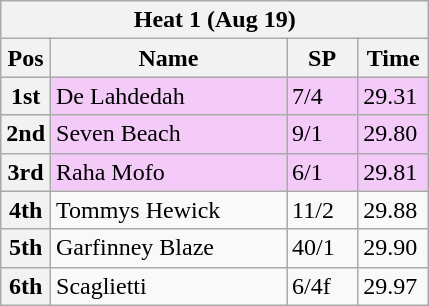<table class="wikitable">
<tr>
<th colspan="6">Heat 1 (Aug 19)</th>
</tr>
<tr>
<th width=20>Pos</th>
<th width=150>Name</th>
<th width=40>SP</th>
<th width=40>Time</th>
</tr>
<tr style="background: #f4caf9;">
<th>1st</th>
<td>De Lahdedah</td>
<td>7/4</td>
<td>29.31</td>
</tr>
<tr style="background: #f4caf9;">
<th>2nd</th>
<td>Seven Beach</td>
<td>9/1</td>
<td>29.80</td>
</tr>
<tr style="background: #f4caf9;">
<th>3rd</th>
<td>Raha Mofo</td>
<td>6/1</td>
<td>29.81</td>
</tr>
<tr>
<th>4th</th>
<td>Tommys Hewick</td>
<td>11/2</td>
<td>29.88</td>
</tr>
<tr>
<th>5th</th>
<td>Garfinney Blaze</td>
<td>40/1</td>
<td>29.90</td>
</tr>
<tr>
<th>6th</th>
<td>Scaglietti</td>
<td>6/4f</td>
<td>29.97</td>
</tr>
</table>
